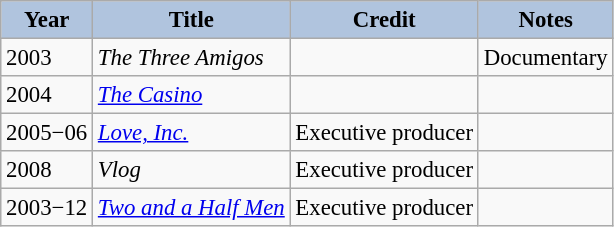<table class="wikitable" style="font-size:95%;">
<tr>
<th style="background:#B0C4DE;">Year</th>
<th style="background:#B0C4DE;">Title</th>
<th style="background:#B0C4DE;">Credit</th>
<th style="background:#B0C4DE;">Notes</th>
</tr>
<tr>
<td>2003</td>
<td><em>The Three Amigos</em></td>
<td></td>
<td>Documentary</td>
</tr>
<tr>
<td>2004</td>
<td><em><a href='#'>The Casino</a></em></td>
<td></td>
<td></td>
</tr>
<tr>
<td>2005−06</td>
<td><em><a href='#'>Love, Inc.</a></em></td>
<td>Executive producer</td>
<td></td>
</tr>
<tr>
<td>2008</td>
<td><em>Vlog</em></td>
<td>Executive producer</td>
<td></td>
</tr>
<tr>
<td>2003−12</td>
<td><em><a href='#'>Two and a Half Men</a></em></td>
<td>Executive producer</td>
<td></td>
</tr>
</table>
